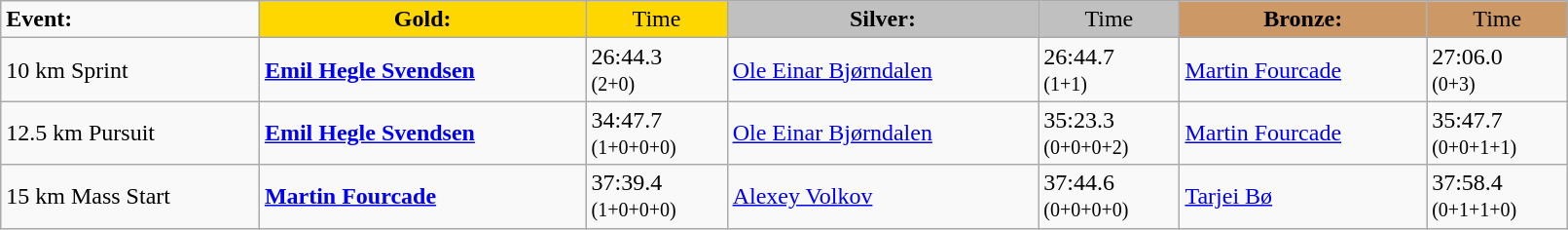<table class="wikitable" width=85%>
<tr>
<td><strong>Event:</strong></td>
<td style="text-align:center;background-color:gold;"><strong>Gold:</strong></td>
<td style="text-align:center;background-color:gold;">Time</td>
<td style="text-align:center;background-color:silver;"><strong>Silver:</strong></td>
<td style="text-align:center;background-color:silver;">Time</td>
<td style="text-align:center;background-color:#CC9966;"><strong>Bronze:</strong></td>
<td style="text-align:center;background-color:#CC9966;">Time</td>
</tr>
<tr>
<td>10 km Sprint<br></td>
<td><strong><a href='#'>Emil Hegle Svendsen</a></strong><br><small></small></td>
<td>26:44.3<br><small>(2+0)</small></td>
<td><a href='#'>Ole Einar Bjørndalen</a><br><small></small></td>
<td>26:44.7<br><small>(1+1)</small></td>
<td><a href='#'>Martin Fourcade</a><br><small></small></td>
<td>27:06.0<br><small>(0+3)</small></td>
</tr>
<tr>
<td>12.5 km Pursuit<br></td>
<td><strong><a href='#'>Emil Hegle Svendsen</a></strong><br><small></small></td>
<td>34:47.7<br><small>(1+0+0+0)</small></td>
<td><a href='#'>Ole Einar Bjørndalen</a><br><small></small></td>
<td>35:23.3<br><small>(0+0+0+2)</small></td>
<td><a href='#'>Martin Fourcade</a><br><small></small></td>
<td>35:47.7<br><small>(0+0+1+1)</small></td>
</tr>
<tr>
<td>15 km Mass Start<br></td>
<td><strong><a href='#'>Martin Fourcade</a></strong><br><small></small></td>
<td>37:39.4<br><small>(1+0+0+0)</small></td>
<td><a href='#'>Alexey Volkov</a><br><small></small></td>
<td>37:44.6<br><small>(0+0+0+0)</small></td>
<td><a href='#'>Tarjei Bø</a><br><small></small></td>
<td>37:58.4<br><small>(0+1+1+0)</small></td>
</tr>
</table>
